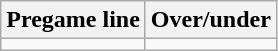<table class="wikitable">
<tr align="center">
<th style=>Pregame line</th>
<th style=>Over/under</th>
</tr>
<tr align="center">
<td></td>
<td></td>
</tr>
</table>
